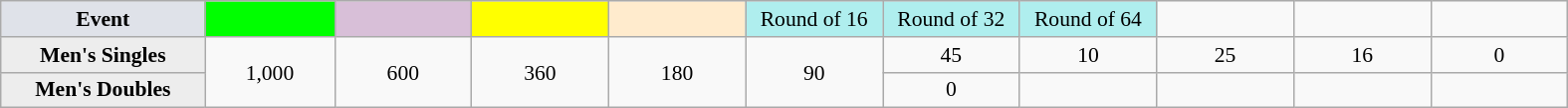<table class=wikitable style=font-size:90%;text-align:center>
<tr>
<td style="width:130px; background:#dfe2e9;"><strong>Event</strong></td>
<td style="width:80px; background:lime;"></td>
<td style="width:85px; background:thistle;"></td>
<td style="width:85px; background:#ff0;"></td>
<td style="width:85px; background:#ffebcd;"></td>
<td style="width:85px; background:#afeeee;">Round of 16</td>
<td style="width:85px; background:#afeeee;">Round of 32</td>
<td style="width:85px; background:#afeeee;">Round of 64</td>
<td width=85></td>
<td width=85></td>
<td width=85></td>
</tr>
<tr>
<th style="background:#ededed;">Men's Singles</th>
<td rowspan=2>1,000</td>
<td rowspan=2>600</td>
<td rowspan=2>360</td>
<td rowspan=2>180</td>
<td rowspan=2>90</td>
<td>45</td>
<td>10</td>
<td>25</td>
<td>16</td>
<td>0</td>
</tr>
<tr>
<th style="background:#ededed;">Men's Doubles</th>
<td>0</td>
<td></td>
<td></td>
<td></td>
<td></td>
</tr>
</table>
